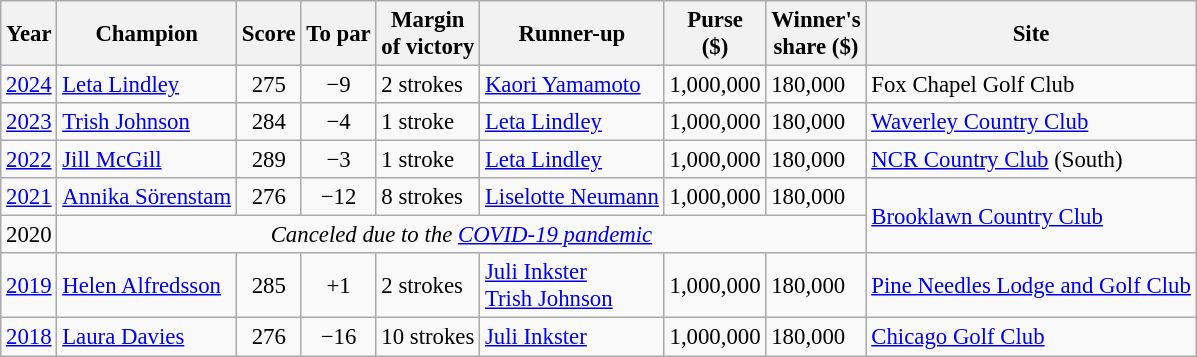<table class=wikitable style="font-size:95%">
<tr>
<th>Year</th>
<th>Champion</th>
<th>Score</th>
<th>To par</th>
<th>Margin<br>of victory</th>
<th>Runner-up</th>
<th>Purse<br>($)</th>
<th>Winner's<br>share ($)</th>
<th>Site</th>
</tr>
<tr>
<td><a href='#'>2024</a></td>
<td> <a href='#'>Leta Lindley</a></td>
<td align=center>275</td>
<td align=center>−9</td>
<td>2 strokes</td>
<td> <a href='#'>Kaori Yamamoto</a></td>
<td>1,000,000</td>
<td>180,000</td>
<td>Fox Chapel Golf Club</td>
</tr>
<tr>
<td><a href='#'>2023</a></td>
<td> <a href='#'>Trish Johnson</a></td>
<td align=center>284</td>
<td align=center>−4</td>
<td>1 stroke</td>
<td> <a href='#'>Leta Lindley</a></td>
<td>1,000,000</td>
<td>180,000</td>
<td><a href='#'>Waverley Country Club</a></td>
</tr>
<tr>
<td><a href='#'>2022</a></td>
<td> <a href='#'>Jill McGill</a></td>
<td align=center>289</td>
<td align=center>−3</td>
<td>1 stroke</td>
<td> <a href='#'>Leta Lindley</a></td>
<td>1,000,000</td>
<td>180,000</td>
<td><a href='#'>NCR Country Club</a> (South)</td>
</tr>
<tr>
<td><a href='#'>2021</a></td>
<td> <a href='#'>Annika Sörenstam</a></td>
<td align=center>276</td>
<td align=center>−12</td>
<td>8 strokes</td>
<td> <a href='#'>Liselotte Neumann</a></td>
<td>1,000,000</td>
<td>180,000</td>
<td rowspan=2><a href='#'>Brooklawn Country Club</a></td>
</tr>
<tr>
<td>2020</td>
<td colspan=7 align=center><em>Canceled due to the <a href='#'>COVID-19 pandemic</a></em></td>
</tr>
<tr>
<td><a href='#'>2019</a></td>
<td> <a href='#'>Helen Alfredsson</a></td>
<td align=center>285</td>
<td align=center>+1</td>
<td>2 strokes</td>
<td> <a href='#'>Juli Inkster</a><br> <a href='#'>Trish Johnson</a></td>
<td>1,000,000</td>
<td>180,000</td>
<td><a href='#'>Pine Needles Lodge and Golf Club</a></td>
</tr>
<tr>
<td><a href='#'>2018</a></td>
<td> <a href='#'>Laura Davies</a></td>
<td align=center>276</td>
<td align=center>−16</td>
<td>10 strokes</td>
<td> <a href='#'>Juli Inkster</a></td>
<td>1,000,000</td>
<td>180,000</td>
<td><a href='#'>Chicago Golf Club</a></td>
</tr>
</table>
